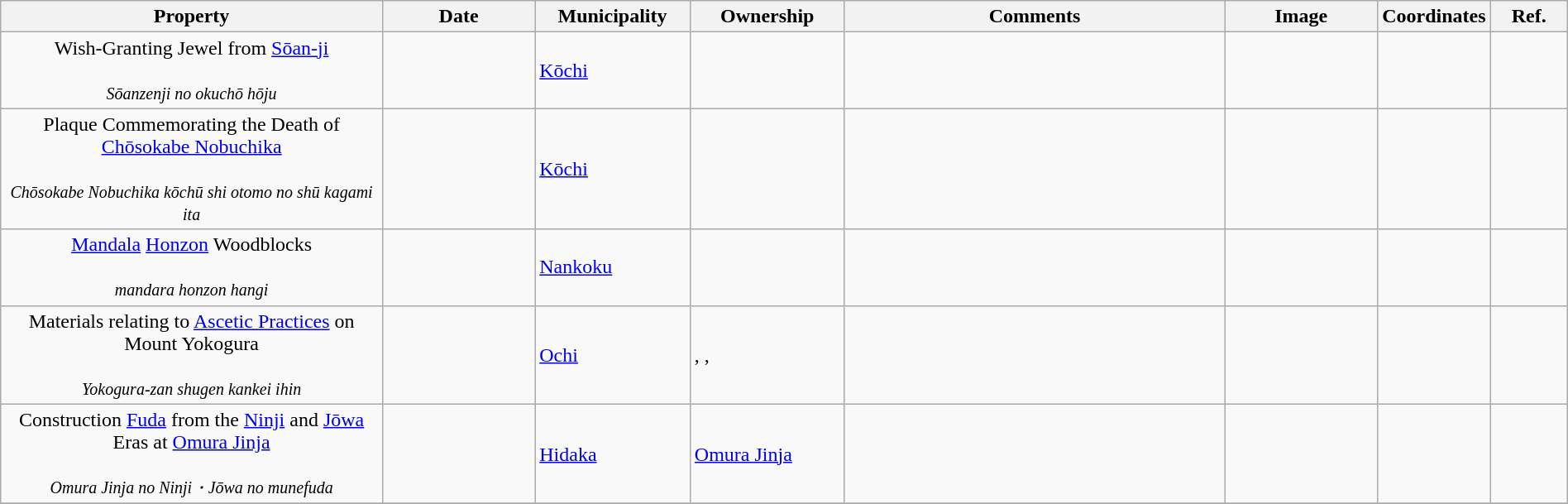<table class="wikitable sortable"  style="width:100%;">
<tr>
<th width="25%" align="left">Property</th>
<th width="10%" align="left">Date</th>
<th width="10%" align="left">Municipality</th>
<th width="10%" align="left">Ownership</th>
<th width="25%" align="left" class="unsortable">Comments</th>
<th width="10%" align="left" class="unsortable">Image</th>
<th width="5%" align="left" class="unsortable">Coordinates</th>
<th width="5%" align="left" class="unsortable">Ref.</th>
</tr>
<tr>
<td align="center">Wish-Granting Jewel from <a href='#'>Sōan-ji</a><br><br><small><em>Sōanzenji no okuchō hōju</em></small></td>
<td></td>
<td><a href='#'>Kōchi</a></td>
<td></td>
<td></td>
<td></td>
<td></td>
<td></td>
</tr>
<tr>
<td align="center">Plaque Commemorating the Death of <a href='#'>Chōsokabe Nobuchika</a><br><br><small><em>Chōsokabe Nobuchika kōchū shi otomo no shū kagami ita</em></small></td>
<td></td>
<td><a href='#'>Kōchi</a></td>
<td></td>
<td></td>
<td></td>
<td></td>
<td></td>
</tr>
<tr>
<td align="center"><a href='#'>Mandala</a> <a href='#'>Honzon</a> Woodblocks<br><br><small><em>mandara honzon hangi</em></small></td>
<td></td>
<td><a href='#'>Nankoku</a></td>
<td></td>
<td></td>
<td></td>
<td></td>
<td></td>
</tr>
<tr>
<td align="center">Materials relating to <a href='#'>Ascetic Practices</a> on Mount Yokogura<br><br><small><em>Yokogura-zan shugen kankei ihin</em></small></td>
<td></td>
<td><a href='#'>Ochi</a></td>
<td>, , </td>
<td></td>
<td></td>
<td></td>
<td></td>
</tr>
<tr>
<td align="center">Construction <a href='#'>Fuda</a> from the <a href='#'>Ninji</a> and <a href='#'>Jōwa</a> Eras at <a href='#'>Omura Jinja</a><br><br><small><em>Omura Jinja no Ninji・Jōwa no munefuda</em></small></td>
<td></td>
<td><a href='#'>Hidaka</a></td>
<td><a href='#'>Omura Jinja</a></td>
<td></td>
<td></td>
<td></td>
<td></td>
</tr>
<tr>
</tr>
</table>
